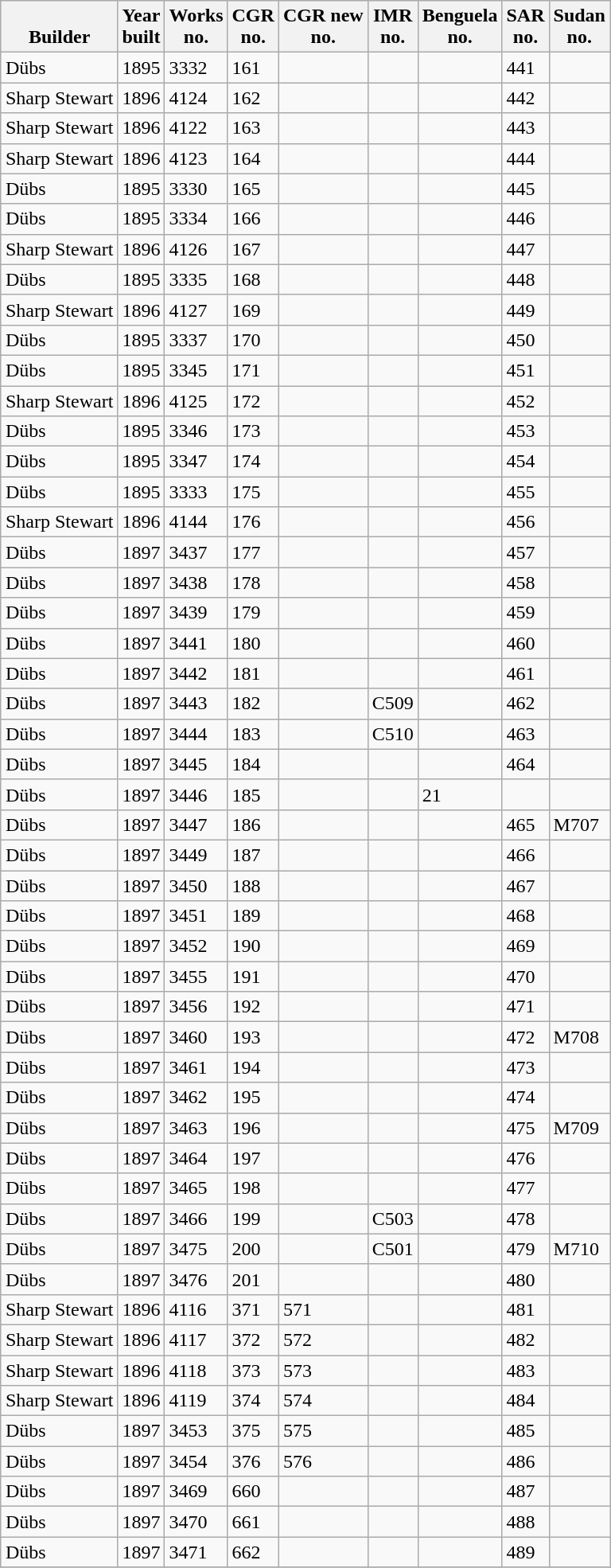<table class="wikitable collapsible collapsed sortable" style="margin:0.5em auto; font-size:100%;">
<tr>
<th><br>Builder</th>
<th>Year<br>built</th>
<th>Works<br>no.</th>
<th>CGR<br>no.</th>
<th>CGR new<br>no.</th>
<th>IMR<br>no.</th>
<th>Benguela<br>no.</th>
<th>SAR<br>no.</th>
<th>Sudan<br>no.</th>
</tr>
<tr>
<td>Dübs</td>
<td>1895</td>
<td>3332</td>
<td>161</td>
<td></td>
<td></td>
<td></td>
<td>441</td>
<td></td>
</tr>
<tr>
<td>Sharp Stewart</td>
<td>1896</td>
<td>4124</td>
<td>162</td>
<td></td>
<td></td>
<td></td>
<td>442</td>
<td></td>
</tr>
<tr>
<td>Sharp Stewart</td>
<td>1896</td>
<td>4122</td>
<td>163</td>
<td></td>
<td></td>
<td></td>
<td>443</td>
<td></td>
</tr>
<tr>
<td>Sharp Stewart</td>
<td>1896</td>
<td>4123</td>
<td>164</td>
<td></td>
<td></td>
<td></td>
<td>444</td>
<td></td>
</tr>
<tr>
<td>Dübs</td>
<td>1895</td>
<td>3330</td>
<td>165</td>
<td></td>
<td></td>
<td></td>
<td>445</td>
<td></td>
</tr>
<tr>
<td>Dübs</td>
<td>1895</td>
<td>3334</td>
<td>166</td>
<td></td>
<td></td>
<td></td>
<td>446</td>
<td></td>
</tr>
<tr>
<td>Sharp Stewart</td>
<td>1896</td>
<td>4126</td>
<td>167</td>
<td></td>
<td></td>
<td></td>
<td>447</td>
<td></td>
</tr>
<tr>
<td>Dübs</td>
<td>1895</td>
<td>3335</td>
<td>168</td>
<td></td>
<td></td>
<td></td>
<td>448</td>
<td></td>
</tr>
<tr>
<td>Sharp Stewart</td>
<td>1896</td>
<td>4127</td>
<td>169</td>
<td></td>
<td></td>
<td></td>
<td>449</td>
<td></td>
</tr>
<tr>
<td>Dübs</td>
<td>1895</td>
<td>3337</td>
<td>170</td>
<td></td>
<td></td>
<td></td>
<td>450</td>
<td></td>
</tr>
<tr>
<td>Dübs</td>
<td>1895</td>
<td>3345</td>
<td>171</td>
<td></td>
<td></td>
<td></td>
<td>451</td>
<td></td>
</tr>
<tr>
<td>Sharp Stewart</td>
<td>1896</td>
<td>4125</td>
<td>172</td>
<td></td>
<td></td>
<td></td>
<td>452</td>
<td></td>
</tr>
<tr>
<td>Dübs</td>
<td>1895</td>
<td>3346</td>
<td>173</td>
<td></td>
<td></td>
<td></td>
<td>453</td>
<td></td>
</tr>
<tr>
<td>Dübs</td>
<td>1895</td>
<td>3347</td>
<td>174</td>
<td></td>
<td></td>
<td></td>
<td>454</td>
<td></td>
</tr>
<tr>
<td>Dübs</td>
<td>1895</td>
<td>3333</td>
<td>175</td>
<td></td>
<td></td>
<td></td>
<td>455</td>
<td></td>
</tr>
<tr>
<td>Sharp Stewart</td>
<td>1896</td>
<td>4144</td>
<td>176</td>
<td></td>
<td></td>
<td></td>
<td>456</td>
<td></td>
</tr>
<tr>
<td>Dübs</td>
<td>1897</td>
<td>3437</td>
<td>177</td>
<td></td>
<td></td>
<td></td>
<td>457</td>
<td></td>
</tr>
<tr>
<td>Dübs</td>
<td>1897</td>
<td>3438</td>
<td>178</td>
<td></td>
<td></td>
<td></td>
<td>458</td>
<td></td>
</tr>
<tr>
<td>Dübs</td>
<td>1897</td>
<td>3439</td>
<td>179</td>
<td></td>
<td></td>
<td></td>
<td>459</td>
<td></td>
</tr>
<tr>
<td>Dübs</td>
<td>1897</td>
<td>3441</td>
<td>180</td>
<td></td>
<td></td>
<td></td>
<td>460</td>
<td></td>
</tr>
<tr>
<td>Dübs</td>
<td>1897</td>
<td>3442</td>
<td>181</td>
<td></td>
<td></td>
<td></td>
<td>461</td>
<td></td>
</tr>
<tr>
<td>Dübs</td>
<td>1897</td>
<td>3443</td>
<td>182</td>
<td></td>
<td>C509</td>
<td></td>
<td>462</td>
<td></td>
</tr>
<tr>
<td>Dübs</td>
<td>1897</td>
<td>3444</td>
<td>183</td>
<td></td>
<td>C510</td>
<td></td>
<td>463</td>
<td></td>
</tr>
<tr>
<td>Dübs</td>
<td>1897</td>
<td>3445</td>
<td>184</td>
<td></td>
<td></td>
<td></td>
<td>464</td>
<td></td>
</tr>
<tr>
<td>Dübs</td>
<td>1897</td>
<td>3446</td>
<td>185</td>
<td></td>
<td></td>
<td>21</td>
<td></td>
<td></td>
</tr>
<tr>
<td>Dübs</td>
<td>1897</td>
<td>3447</td>
<td>186</td>
<td></td>
<td></td>
<td></td>
<td>465</td>
<td>M707</td>
</tr>
<tr>
<td>Dübs</td>
<td>1897</td>
<td>3449</td>
<td>187</td>
<td></td>
<td></td>
<td></td>
<td>466</td>
<td></td>
</tr>
<tr>
<td>Dübs</td>
<td>1897</td>
<td>3450</td>
<td>188</td>
<td></td>
<td></td>
<td></td>
<td>467</td>
<td></td>
</tr>
<tr>
<td>Dübs</td>
<td>1897</td>
<td>3451</td>
<td>189</td>
<td></td>
<td></td>
<td></td>
<td>468</td>
<td></td>
</tr>
<tr>
<td>Dübs</td>
<td>1897</td>
<td>3452</td>
<td>190</td>
<td></td>
<td></td>
<td></td>
<td>469</td>
<td></td>
</tr>
<tr>
<td>Dübs</td>
<td>1897</td>
<td>3455</td>
<td>191</td>
<td></td>
<td></td>
<td></td>
<td>470</td>
<td></td>
</tr>
<tr>
<td>Dübs</td>
<td>1897</td>
<td>3456</td>
<td>192</td>
<td></td>
<td></td>
<td></td>
<td>471</td>
<td></td>
</tr>
<tr>
<td>Dübs</td>
<td>1897</td>
<td>3460</td>
<td>193</td>
<td></td>
<td></td>
<td></td>
<td>472</td>
<td>M708</td>
</tr>
<tr>
<td>Dübs</td>
<td>1897</td>
<td>3461</td>
<td>194</td>
<td></td>
<td></td>
<td></td>
<td>473</td>
<td></td>
</tr>
<tr>
<td>Dübs</td>
<td>1897</td>
<td>3462</td>
<td>195</td>
<td></td>
<td></td>
<td></td>
<td>474</td>
<td></td>
</tr>
<tr>
<td>Dübs</td>
<td>1897</td>
<td>3463</td>
<td>196</td>
<td></td>
<td></td>
<td></td>
<td>475</td>
<td>M709</td>
</tr>
<tr>
<td>Dübs</td>
<td>1897</td>
<td>3464</td>
<td>197</td>
<td></td>
<td></td>
<td></td>
<td>476</td>
<td></td>
</tr>
<tr>
<td>Dübs</td>
<td>1897</td>
<td>3465</td>
<td>198</td>
<td></td>
<td></td>
<td></td>
<td>477</td>
<td></td>
</tr>
<tr>
<td>Dübs</td>
<td>1897</td>
<td>3466</td>
<td>199</td>
<td></td>
<td>C503</td>
<td></td>
<td>478</td>
<td></td>
</tr>
<tr>
<td>Dübs</td>
<td>1897</td>
<td>3475</td>
<td>200</td>
<td></td>
<td>C501</td>
<td></td>
<td>479</td>
<td>M710</td>
</tr>
<tr>
<td>Dübs</td>
<td>1897</td>
<td>3476</td>
<td>201</td>
<td></td>
<td></td>
<td></td>
<td>480</td>
<td></td>
</tr>
<tr>
<td>Sharp Stewart</td>
<td>1896</td>
<td>4116</td>
<td>371</td>
<td>571</td>
<td></td>
<td></td>
<td>481</td>
<td></td>
</tr>
<tr>
<td>Sharp Stewart</td>
<td>1896</td>
<td>4117</td>
<td>372</td>
<td>572</td>
<td></td>
<td></td>
<td>482</td>
<td></td>
</tr>
<tr>
<td>Sharp Stewart</td>
<td>1896</td>
<td>4118</td>
<td>373</td>
<td>573</td>
<td></td>
<td></td>
<td>483</td>
<td></td>
</tr>
<tr>
<td>Sharp Stewart</td>
<td>1896</td>
<td>4119</td>
<td>374</td>
<td>574</td>
<td></td>
<td></td>
<td>484</td>
<td></td>
</tr>
<tr>
<td>Dübs</td>
<td>1897</td>
<td>3453</td>
<td>375</td>
<td>575</td>
<td></td>
<td></td>
<td>485</td>
<td></td>
</tr>
<tr>
<td>Dübs</td>
<td>1897</td>
<td>3454</td>
<td>376</td>
<td>576</td>
<td></td>
<td></td>
<td>486</td>
<td></td>
</tr>
<tr>
<td>Dübs</td>
<td>1897</td>
<td>3469</td>
<td>660</td>
<td></td>
<td></td>
<td></td>
<td>487</td>
<td></td>
</tr>
<tr>
<td>Dübs</td>
<td>1897</td>
<td>3470</td>
<td>661</td>
<td></td>
<td></td>
<td></td>
<td>488</td>
<td></td>
</tr>
<tr>
<td>Dübs</td>
<td>1897</td>
<td>3471</td>
<td>662</td>
<td></td>
<td></td>
<td></td>
<td>489</td>
<td></td>
</tr>
<tr>
</tr>
</table>
